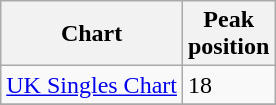<table class="wikitable">
<tr>
<th>Chart</th>
<th>Peak<br>position</th>
</tr>
<tr>
<td><a href='#'>UK Singles Chart</a></td>
<td>18</td>
</tr>
<tr>
</tr>
</table>
